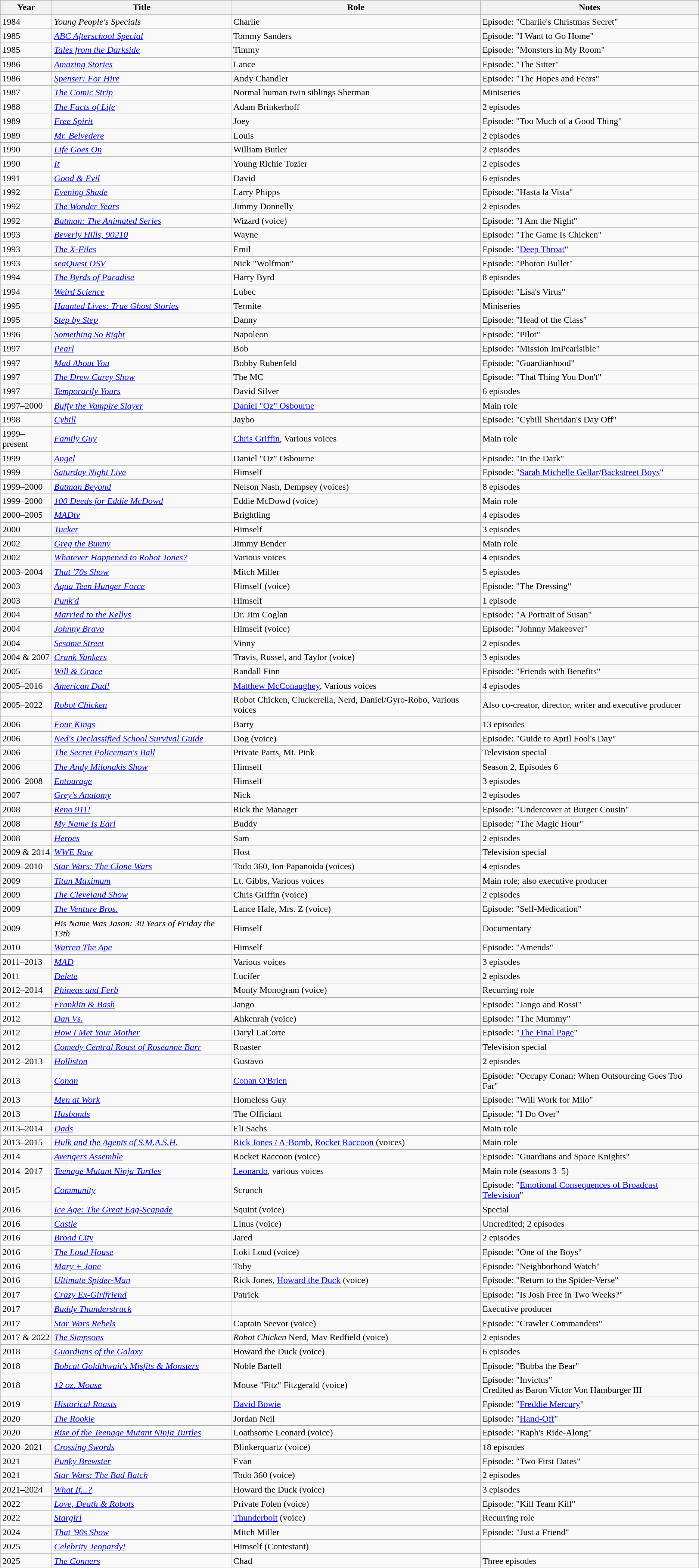<table class="wikitable sortable">
<tr>
<th>Year</th>
<th>Title</th>
<th>Role</th>
<th>Notes</th>
</tr>
<tr>
<td>1984</td>
<td><em>Young People's Specials</em></td>
<td>Charlie</td>
<td>Episode: "Charlie's Christmas Secret"</td>
</tr>
<tr>
<td>1985</td>
<td><em><a href='#'>ABC Afterschool Special</a></em></td>
<td>Tommy Sanders</td>
<td>Episode: "I Want to Go Home"</td>
</tr>
<tr>
<td>1985</td>
<td><em><a href='#'>Tales from the Darkside</a></em></td>
<td>Timmy</td>
<td>Episode: "Monsters in My Room"</td>
</tr>
<tr>
<td>1986</td>
<td><em><a href='#'>Amazing Stories</a></em></td>
<td>Lance</td>
<td>Episode: "The Sitter"</td>
</tr>
<tr>
<td>1986</td>
<td><em><a href='#'>Spenser: For Hire</a></em></td>
<td>Andy Chandler</td>
<td>Episode: "The Hopes and Fears"</td>
</tr>
<tr>
<td>1987</td>
<td><em><a href='#'>The Comic Strip</a></em></td>
<td>Normal human twin siblings Sherman</td>
<td>Miniseries</td>
</tr>
<tr>
<td>1988</td>
<td><em><a href='#'>The Facts of Life</a></em></td>
<td>Adam Brinkerhoff</td>
<td>2 episodes</td>
</tr>
<tr>
<td>1989</td>
<td><em><a href='#'>Free Spirit</a></em></td>
<td>Joey</td>
<td>Episode: "Too Much of a Good Thing"</td>
</tr>
<tr>
<td>1989</td>
<td><em><a href='#'>Mr. Belvedere</a></em></td>
<td>Louis</td>
<td>2 episodes</td>
</tr>
<tr>
<td>1990</td>
<td><em><a href='#'>Life Goes On</a></em></td>
<td>William Butler</td>
<td>2 episodes</td>
</tr>
<tr>
<td>1990</td>
<td><em><a href='#'>It</a></em></td>
<td>Young Richie Tozier</td>
<td>2 episodes</td>
</tr>
<tr>
<td>1991</td>
<td><em><a href='#'>Good & Evil</a></em></td>
<td>David</td>
<td>6 episodes</td>
</tr>
<tr>
<td>1992</td>
<td><em><a href='#'>Evening Shade</a></em></td>
<td>Larry Phipps</td>
<td>Episode: "Hasta la Vista"</td>
</tr>
<tr>
<td>1992</td>
<td><em><a href='#'>The Wonder Years</a></em></td>
<td>Jimmy Donnelly</td>
<td>2 episodes</td>
</tr>
<tr>
<td>1992</td>
<td><em><a href='#'>Batman: The Animated Series</a></em></td>
<td>Wizard (voice)</td>
<td>Episode: "I Am the Night"</td>
</tr>
<tr>
<td>1993</td>
<td><em><a href='#'>Beverly Hills, 90210</a></em></td>
<td>Wayne</td>
<td>Episode: "The Game Is Chicken"</td>
</tr>
<tr>
<td>1993</td>
<td><em><a href='#'>The X-Files</a></em></td>
<td>Emil</td>
<td>Episode: "<a href='#'>Deep Throat</a>"</td>
</tr>
<tr>
<td>1993</td>
<td><em><a href='#'>seaQuest DSV</a></em></td>
<td>Nick "Wolfman"</td>
<td>Episode: "Photon Bullet"</td>
</tr>
<tr>
<td>1994</td>
<td><em><a href='#'>The Byrds of Paradise</a></em></td>
<td>Harry Byrd</td>
<td>8 episodes</td>
</tr>
<tr>
<td>1994</td>
<td><em><a href='#'>Weird Science</a></em></td>
<td>Lubec</td>
<td>Episode: "Lisa's Virus"</td>
</tr>
<tr>
<td>1995</td>
<td><em><a href='#'>Haunted Lives: True Ghost Stories</a></em></td>
<td>Termite</td>
<td>Miniseries</td>
</tr>
<tr>
<td>1995</td>
<td><em><a href='#'>Step by Step</a></em></td>
<td>Danny</td>
<td>Episode: "Head of the Class"</td>
</tr>
<tr>
<td>1996</td>
<td><em><a href='#'>Something So Right</a></em></td>
<td>Napoleon</td>
<td>Episode: "Pilot"</td>
</tr>
<tr>
<td>1997</td>
<td><em><a href='#'>Pearl</a></em></td>
<td>Bob</td>
<td>Episode: "Mission ImPearlsible"</td>
</tr>
<tr>
<td>1997</td>
<td><em><a href='#'>Mad About You</a></em></td>
<td>Bobby Rubenfeld</td>
<td>Episode: "Guardianhood"</td>
</tr>
<tr>
<td>1997</td>
<td><em><a href='#'>The Drew Carey Show</a></em></td>
<td>The MC</td>
<td>Episode: "That Thing You Don't"</td>
</tr>
<tr>
<td>1997</td>
<td><em><a href='#'>Temporarily Yours</a></em></td>
<td>David Silver</td>
<td>6 episodes</td>
</tr>
<tr>
<td>1997–2000</td>
<td><em><a href='#'>Buffy the Vampire Slayer</a></em></td>
<td><a href='#'>Daniel "Oz" Osbourne</a></td>
<td>Main role</td>
</tr>
<tr>
<td>1998</td>
<td><em><a href='#'>Cybill</a></em></td>
<td>Jaybo</td>
<td>Episode: "Cybill Sheridan's Day Off"</td>
</tr>
<tr>
<td>1999–present</td>
<td><em><a href='#'>Family Guy</a></em></td>
<td><a href='#'>Chris Griffin</a>, Various voices</td>
<td>Main role</td>
</tr>
<tr>
<td>1999</td>
<td><em><a href='#'>Angel</a></em></td>
<td>Daniel "Oz" Osbourne</td>
<td>Episode: "In the Dark"</td>
</tr>
<tr>
<td>1999</td>
<td><em><a href='#'>Saturday Night Live</a></em></td>
<td>Himself</td>
<td>Episode: "<a href='#'>Sarah Michelle Gellar</a>/<a href='#'>Backstreet Boys</a>"</td>
</tr>
<tr>
<td>1999–2000</td>
<td><em><a href='#'>Batman Beyond</a></em></td>
<td>Nelson Nash, Dempsey (voices)</td>
<td>8 episodes</td>
</tr>
<tr>
<td>1999–2000</td>
<td><em><a href='#'>100 Deeds for Eddie McDowd</a></em></td>
<td>Eddie McDowd (voice)</td>
<td>Main role</td>
</tr>
<tr>
<td>2000–2005</td>
<td><em><a href='#'>MADtv</a></em></td>
<td>Brightling</td>
<td>4 episodes</td>
</tr>
<tr>
<td>2000</td>
<td><em><a href='#'>Tucker</a></em></td>
<td>Himself</td>
<td>3 episodes</td>
</tr>
<tr>
<td>2002</td>
<td><em><a href='#'>Greg the Bunny</a></em></td>
<td>Jimmy Bender</td>
<td>Main role</td>
</tr>
<tr>
<td>2002</td>
<td><em><a href='#'>Whatever Happened to Robot Jones?</a></em></td>
<td>Various voices</td>
<td>4 episodes</td>
</tr>
<tr>
<td>2003–2004</td>
<td><em><a href='#'>That '70s Show</a></em></td>
<td>Mitch Miller</td>
<td>5 episodes</td>
</tr>
<tr>
<td>2003</td>
<td><em><a href='#'>Aqua Teen Hunger Force</a></em></td>
<td>Himself (voice)</td>
<td>Episode: "The Dressing"</td>
</tr>
<tr>
<td>2003</td>
<td><em><a href='#'>Punk'd</a></em></td>
<td>Himself</td>
<td>1 episode</td>
</tr>
<tr>
<td>2004</td>
<td><em><a href='#'>Married to the Kellys</a></em></td>
<td>Dr. Jim Coglan</td>
<td>Episode: "A Portrait of Susan"</td>
</tr>
<tr>
<td>2004</td>
<td><em><a href='#'>Johnny Bravo</a></em></td>
<td>Himself (voice)</td>
<td>Episode: "Johnny Makeover"</td>
</tr>
<tr>
<td>2004</td>
<td><em><a href='#'>Sesame Street</a></em></td>
<td>Vinny</td>
<td>2 episodes</td>
</tr>
<tr>
<td>2004 & 2007</td>
<td><em><a href='#'>Crank Yankers</a></em></td>
<td>Travis, Russel, and Taylor (voice)</td>
<td>3 episodes</td>
</tr>
<tr>
<td>2005</td>
<td><em><a href='#'>Will & Grace</a></em></td>
<td>Randall Finn</td>
<td>Episode: "Friends with Benefits"</td>
</tr>
<tr>
<td>2005–2016</td>
<td><em><a href='#'>American Dad!</a></em></td>
<td><a href='#'>Matthew McConaughey</a>, Various voices</td>
<td>4 episodes</td>
</tr>
<tr>
<td>2005–2022</td>
<td><em><a href='#'>Robot Chicken</a></em></td>
<td>Robot Chicken, Cluckerella, Nerd, Daniel/Gyro-Robo, Various voices</td>
<td>Also co-creator, director, writer and executive producer</td>
</tr>
<tr>
<td>2006</td>
<td><em><a href='#'>Four Kings</a></em></td>
<td>Barry</td>
<td>13 episodes</td>
</tr>
<tr>
<td>2006</td>
<td><em><a href='#'>Ned's Declassified School Survival Guide</a></em></td>
<td>Dog (voice)</td>
<td>Episode: "Guide to April Fool's Day"</td>
</tr>
<tr>
<td>2006</td>
<td><em><a href='#'>The Secret Policeman's Ball</a></em></td>
<td>Private Parts, Mt. Pink</td>
<td>Television special</td>
</tr>
<tr>
<td>2006</td>
<td><em><a href='#'>The Andy Milonakis Show</a></em></td>
<td>Himself</td>
<td>Season 2, Episodes 6</td>
</tr>
<tr>
<td>2006–2008</td>
<td><em><a href='#'>Entourage</a></em></td>
<td>Himself</td>
<td>3 episodes</td>
</tr>
<tr>
<td>2007</td>
<td><em><a href='#'>Grey's Anatomy</a></em></td>
<td>Nick</td>
<td>2 episodes</td>
</tr>
<tr>
<td>2008</td>
<td><em><a href='#'>Reno 911!</a></em></td>
<td>Rick the Manager</td>
<td>Episode: "Undercover at Burger Cousin"</td>
</tr>
<tr>
<td>2008</td>
<td><em><a href='#'>My Name Is Earl</a></em></td>
<td>Buddy</td>
<td>Episode: "The Magic Hour"</td>
</tr>
<tr>
<td>2008</td>
<td><em><a href='#'>Heroes</a></em></td>
<td>Sam</td>
<td>2 episodes</td>
</tr>
<tr>
<td>2009 & 2014</td>
<td><em><a href='#'>WWE Raw</a></em></td>
<td>Host</td>
<td>Television special</td>
</tr>
<tr>
<td>2009–2010</td>
<td><em><a href='#'>Star Wars: The Clone Wars</a></em></td>
<td>Todo 360, Ion Papanoida (voices)</td>
<td>4 episodes</td>
</tr>
<tr>
<td>2009</td>
<td><em><a href='#'>Titan Maximum</a></em></td>
<td>Lt. Gibbs, Various voices</td>
<td>Main role; also executive producer</td>
</tr>
<tr>
<td>2009</td>
<td><em><a href='#'>The Cleveland Show</a></em></td>
<td>Chris Griffin (voice)</td>
<td>2 episodes</td>
</tr>
<tr>
<td>2009</td>
<td><em><a href='#'>The Venture Bros.</a></em></td>
<td>Lance Hale, Mrs. Z (voice)</td>
<td>Episode: "Self-Medication"</td>
</tr>
<tr>
<td>2009</td>
<td><em>His Name Was Jason: 30 Years of Friday the 13th</em></td>
<td>Himself</td>
<td>Documentary</td>
</tr>
<tr>
<td>2010</td>
<td><em><a href='#'>Warren The Ape</a></em></td>
<td>Himself</td>
<td>Episode: "Amends"</td>
</tr>
<tr>
<td>2011–2013</td>
<td><em><a href='#'>MAD</a></em></td>
<td>Various voices</td>
<td>3 episodes</td>
</tr>
<tr>
<td>2011</td>
<td><em><a href='#'>Delete</a></em></td>
<td>Lucifer</td>
<td>2 episodes</td>
</tr>
<tr>
<td>2012–2014</td>
<td><em><a href='#'>Phineas and Ferb</a></em></td>
<td>Monty Monogram (voice)</td>
<td>Recurring role</td>
</tr>
<tr>
<td>2012</td>
<td><em><a href='#'>Franklin & Bash</a></em></td>
<td>Jango</td>
<td>Episode: "Jango and Rossi"</td>
</tr>
<tr>
<td>2012</td>
<td><em><a href='#'>Dan Vs.</a></em></td>
<td>Ahkenrah (voice)</td>
<td>Episode: "The Mummy"</td>
</tr>
<tr>
<td>2012</td>
<td><em><a href='#'>How I Met Your Mother</a></em></td>
<td>Daryl LaCorte</td>
<td>Episode: "<a href='#'>The Final Page</a>"</td>
</tr>
<tr>
<td>2012</td>
<td><em><a href='#'>Comedy Central Roast of Roseanne Barr</a></em></td>
<td>Roaster</td>
<td>Television special</td>
</tr>
<tr>
<td>2012–2013</td>
<td><em><a href='#'>Holliston</a></em></td>
<td>Gustavo</td>
<td>2 episodes</td>
</tr>
<tr>
<td>2013</td>
<td><em><a href='#'>Conan</a></em></td>
<td><a href='#'>Conan O'Brien</a></td>
<td>Episode: "Occupy Conan: When Outsourcing Goes Too Far"</td>
</tr>
<tr>
<td>2013</td>
<td><em><a href='#'>Men at Work</a></em></td>
<td>Homeless Guy</td>
<td>Episode: "Will Work for Milo"</td>
</tr>
<tr>
<td>2013</td>
<td><em><a href='#'>Husbands</a></em></td>
<td>The Officiant</td>
<td>Episode: "I Do Over"</td>
</tr>
<tr>
<td>2013–2014</td>
<td><em><a href='#'>Dads</a></em></td>
<td>Eli Sachs</td>
<td>Main role</td>
</tr>
<tr>
<td>2013–2015</td>
<td><em><a href='#'>Hulk and the Agents of S.M.A.S.H.</a></em></td>
<td><a href='#'>Rick Jones / A-Bomb</a>, <a href='#'>Rocket Raccoon</a> (voices)</td>
<td>Main role</td>
</tr>
<tr>
<td>2014</td>
<td><em><a href='#'>Avengers Assemble</a></em></td>
<td>Rocket Raccoon (voice)</td>
<td>Episode: "Guardians and Space Knights"</td>
</tr>
<tr>
<td>2014–2017</td>
<td><em><a href='#'>Teenage Mutant Ninja Turtles</a></em></td>
<td><a href='#'>Leonardo</a>, various voices</td>
<td>Main role (seasons 3–5)</td>
</tr>
<tr>
<td>2015</td>
<td><em><a href='#'>Community</a></em></td>
<td>Scrunch</td>
<td>Episode: "<a href='#'>Emotional Consequences of Broadcast Television</a>"</td>
</tr>
<tr>
<td>2016</td>
<td><em><a href='#'>Ice Age: The Great Egg-Scapade</a></em></td>
<td>Squint (voice)</td>
<td>Special</td>
</tr>
<tr>
<td>2016</td>
<td><em><a href='#'>Castle</a></em></td>
<td>Linus (voice)</td>
<td>Uncredited; 2 episodes</td>
</tr>
<tr>
<td>2016</td>
<td><em><a href='#'>Broad City</a></em></td>
<td>Jared</td>
<td>2 episodes</td>
</tr>
<tr>
<td>2016</td>
<td><em><a href='#'>The Loud House</a></em></td>
<td>Loki Loud (voice)</td>
<td>Episode: "One of the Boys"</td>
</tr>
<tr>
<td>2016</td>
<td><em><a href='#'>Mary + Jane</a></em></td>
<td>Toby</td>
<td>Episode: "Neighborhood Watch"</td>
</tr>
<tr>
<td>2016</td>
<td><em><a href='#'>Ultimate Spider-Man</a></em></td>
<td>Rick Jones, <a href='#'>Howard the Duck</a> (voice)</td>
<td>Episode: "Return to the Spider-Verse"</td>
</tr>
<tr>
<td>2017</td>
<td><em><a href='#'>Crazy Ex-Girlfriend</a></em></td>
<td>Patrick</td>
<td>Episode: "Is Josh Free in Two Weeks?"</td>
</tr>
<tr>
<td>2017</td>
<td><em><a href='#'>Buddy Thunderstruck</a></em></td>
<td></td>
<td>Executive producer</td>
</tr>
<tr>
<td>2017</td>
<td><em><a href='#'>Star Wars Rebels</a></em></td>
<td>Captain Seevor (voice)</td>
<td>Episode: "Crawler Commanders"</td>
</tr>
<tr>
<td>2017 & 2022</td>
<td><em><a href='#'>The Simpsons</a></em></td>
<td><em>Robot Chicken</em> Nerd, Mav Redfield (voice)</td>
<td>2 episodes</td>
</tr>
<tr>
<td>2018</td>
<td><em><a href='#'>Guardians of the Galaxy</a></em></td>
<td>Howard the Duck (voice)</td>
<td>6 episodes</td>
</tr>
<tr>
<td>2018</td>
<td><em><a href='#'>Bobcat Goldthwait's Misfits & Monsters</a></em></td>
<td>Noble Bartell</td>
<td>Episode: "Bubba the Bear"</td>
</tr>
<tr>
<td>2018</td>
<td><em><a href='#'>12 oz. Mouse</a></em></td>
<td>Mouse "Fitz" Fitzgerald (voice)</td>
<td>Episode: "Invictus"<br>Credited as Baron Victor Von Hamburger III</td>
</tr>
<tr>
<td>2019</td>
<td><em><a href='#'>Historical Roasts</a></em></td>
<td><a href='#'>David Bowie</a></td>
<td>Episode: "<a href='#'>Freddie Mercury</a>"</td>
</tr>
<tr>
<td>2020</td>
<td><em><a href='#'>The Rookie</a></em></td>
<td>Jordan Neil</td>
<td>Episode: "<a href='#'>Hand-Off</a>"</td>
</tr>
<tr>
<td>2020</td>
<td><em><a href='#'>Rise of the Teenage Mutant Ninja Turtles</a></em></td>
<td>Loathsome Leonard (voice)</td>
<td>Episode: "Raph's Ride-Along"</td>
</tr>
<tr>
<td>2020–2021</td>
<td><em><a href='#'>Crossing Swords</a></em></td>
<td>Blinkerquartz (voice)</td>
<td>18 episodes</td>
</tr>
<tr>
<td>2021</td>
<td><em><a href='#'>Punky Brewster</a></em></td>
<td>Evan</td>
<td>Episode: "Two First Dates"</td>
</tr>
<tr>
<td>2021</td>
<td><em><a href='#'>Star Wars: The Bad Batch</a></em></td>
<td>Todo 360 (voice)</td>
<td>2 episodes</td>
</tr>
<tr>
<td>2021–2024</td>
<td><em><a href='#'>What If...?</a></em></td>
<td>Howard the Duck (voice)</td>
<td>3 episodes</td>
</tr>
<tr>
<td>2022</td>
<td><em><a href='#'>Love, Death & Robots</a></em></td>
<td>Private Folen (voice)</td>
<td>Episode: "Kill Team Kill"</td>
</tr>
<tr>
<td>2022</td>
<td><em><a href='#'>Stargirl</a></em></td>
<td><a href='#'>Thunderbolt</a> (voice)</td>
<td>Recurring role</td>
</tr>
<tr>
<td>2024</td>
<td><em><a href='#'>That '90s Show</a></em></td>
<td>Mitch Miller</td>
<td>Episode: "Just a Friend"</td>
</tr>
<tr>
<td>2025</td>
<td><em><a href='#'>Celebrity Jeopardy!</a></em></td>
<td>Himself (Contestant)</td>
<td></td>
</tr>
<tr>
<td>2025</td>
<td><em><a href='#'>The Conners</a></em></td>
<td>Chad</td>
<td>Three episodes</td>
</tr>
</table>
